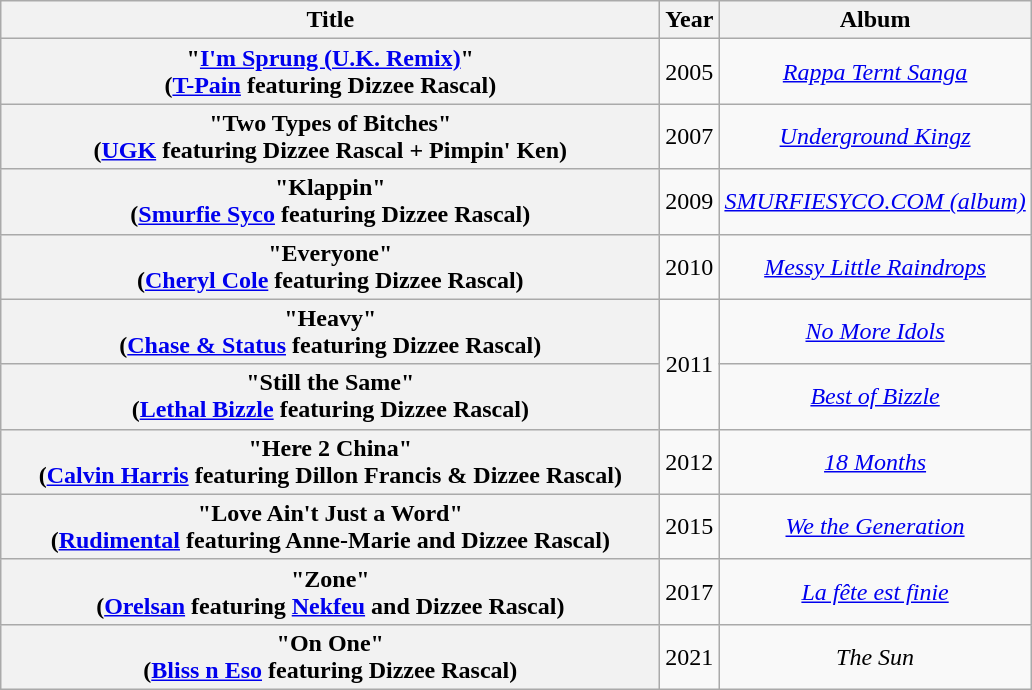<table class="wikitable plainrowheaders" style="text-align:center;" border="1">
<tr>
<th scope="col" style="width:27em;">Title</th>
<th scope="col" style="width:1em;">Year</th>
<th scope="col">Album</th>
</tr>
<tr>
<th scope="row">"<a href='#'>I'm Sprung (U.K. Remix)</a>"<br><span>(<a href='#'>T-Pain</a> featuring Dizzee Rascal)</span></th>
<td>2005</td>
<td><em><a href='#'>Rappa Ternt Sanga</a></em></td>
</tr>
<tr>
<th scope="row">"Two Types of Bitches"<br><span>(<a href='#'>UGK</a> featuring Dizzee Rascal + Pimpin' Ken)</span></th>
<td>2007</td>
<td><em><a href='#'>Underground Kingz</a></em></td>
</tr>
<tr>
<th scope="row">"Klappin"<br><span>(<a href='#'>Smurfie Syco</a> featuring Dizzee Rascal)</span></th>
<td>2009</td>
<td><em><a href='#'>SMURFIESYCO.COM (album)</a></em></td>
</tr>
<tr>
<th scope="row">"Everyone"<br><span>(<a href='#'>Cheryl Cole</a> featuring Dizzee Rascal)</span></th>
<td>2010</td>
<td><em><a href='#'>Messy Little Raindrops</a></em></td>
</tr>
<tr>
<th scope="row">"Heavy"<br><span>(<a href='#'>Chase & Status</a> featuring Dizzee Rascal)</span></th>
<td rowspan="2">2011</td>
<td><em><a href='#'>No More Idols</a></em></td>
</tr>
<tr>
<th scope="row">"Still the Same"<br><span>(<a href='#'>Lethal Bizzle</a> featuring Dizzee Rascal)</span></th>
<td><em><a href='#'>Best of Bizzle</a></em></td>
</tr>
<tr>
<th scope="row">"Here 2 China"<br><span>(<a href='#'>Calvin Harris</a> featuring Dillon Francis & Dizzee Rascal)</span></th>
<td>2012</td>
<td><em><a href='#'>18 Months</a></em></td>
</tr>
<tr>
<th scope="row">"Love Ain't Just a Word"<br><span>(<a href='#'>Rudimental</a> featuring Anne-Marie and Dizzee Rascal)</span></th>
<td>2015</td>
<td><em><a href='#'>We the Generation</a></em></td>
</tr>
<tr>
<th scope="row">"Zone"<br><span>(<a href='#'>Orelsan</a> featuring <a href='#'>Nekfeu</a> and Dizzee Rascal)</span></th>
<td>2017</td>
<td><em><a href='#'>La fête est finie</a></em></td>
</tr>
<tr>
<th scope="row">"On One"<br><span>(<a href='#'>Bliss n Eso</a> featuring Dizzee Rascal)</span></th>
<td>2021</td>
<td><em>The Sun</em></td>
</tr>
</table>
